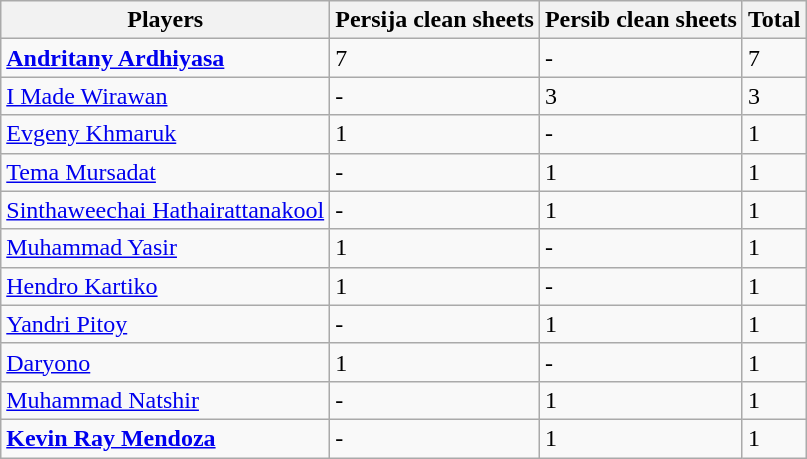<table class="wikitable sortable">
<tr>
<th>Players</th>
<th>Persija clean sheets</th>
<th>Persib clean sheets</th>
<th>Total</th>
</tr>
<tr>
<td> <strong><a href='#'>Andritany Ardhiyasa</a></strong></td>
<td>7</td>
<td>-</td>
<td>7</td>
</tr>
<tr>
<td> <a href='#'>I Made Wirawan</a></td>
<td>-</td>
<td>3</td>
<td>3</td>
</tr>
<tr>
<td> <a href='#'>Evgeny Khmaruk</a></td>
<td>1</td>
<td>-</td>
<td>1</td>
</tr>
<tr>
<td> <a href='#'>Tema Mursadat</a></td>
<td>-</td>
<td>1</td>
<td>1</td>
</tr>
<tr>
<td> <a href='#'>Sinthaweechai Hathairattanakool</a></td>
<td>-</td>
<td>1</td>
<td>1</td>
</tr>
<tr>
<td> <a href='#'>Muhammad Yasir</a></td>
<td>1</td>
<td>-</td>
<td>1</td>
</tr>
<tr>
<td> <a href='#'>Hendro Kartiko</a></td>
<td>1</td>
<td>-</td>
<td>1</td>
</tr>
<tr>
<td> <a href='#'>Yandri Pitoy</a></td>
<td>-</td>
<td>1</td>
<td>1</td>
</tr>
<tr>
<td> <a href='#'>Daryono</a></td>
<td>1</td>
<td>-</td>
<td>1</td>
</tr>
<tr>
<td> <a href='#'>Muhammad Natshir</a></td>
<td>-</td>
<td>1</td>
<td>1</td>
</tr>
<tr>
<td> <strong><a href='#'>Kevin Ray Mendoza</a></strong></td>
<td>-</td>
<td>1</td>
<td>1</td>
</tr>
</table>
